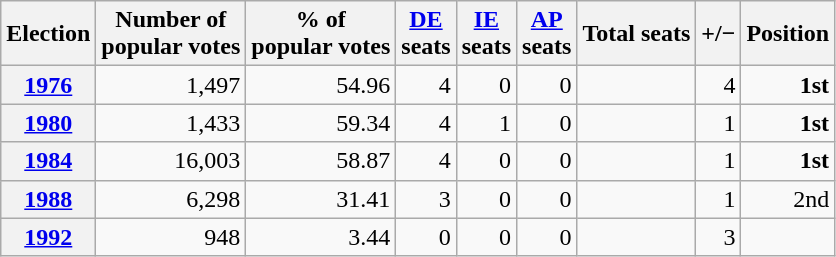<table class="wikitable" style="text-align: right;">
<tr>
<th><strong>Election</strong></th>
<th>Number of<br>popular votes</th>
<th>% of<br>popular votes</th>
<th><a href='#'>DE</a><br>seats</th>
<th><a href='#'>IE</a><br>seats</th>
<th><a href='#'>AP</a><br>seats</th>
<th>Total seats</th>
<th>+/−</th>
<th>Position</th>
</tr>
<tr>
<th><a href='#'>1976</a></th>
<td>1,497</td>
<td>54.96</td>
<td>4</td>
<td>0</td>
<td>0</td>
<td></td>
<td>4</td>
<td><strong>1st</strong></td>
</tr>
<tr>
<th><a href='#'>1980</a></th>
<td>1,433</td>
<td>59.34</td>
<td>4</td>
<td>1</td>
<td>0</td>
<td></td>
<td>1</td>
<td><strong>1st</strong></td>
</tr>
<tr>
<th><a href='#'>1984</a></th>
<td>16,003</td>
<td>58.87</td>
<td>4</td>
<td>0</td>
<td>0</td>
<td></td>
<td>1</td>
<td><strong>1st</strong></td>
</tr>
<tr>
<th><a href='#'>1988</a></th>
<td>6,298</td>
<td>31.41</td>
<td>3</td>
<td>0</td>
<td>0</td>
<td></td>
<td>1</td>
<td>2nd</td>
</tr>
<tr>
<th><a href='#'>1992</a></th>
<td>948</td>
<td>3.44</td>
<td>0</td>
<td>0</td>
<td>0</td>
<td></td>
<td>3</td>
<td></td>
</tr>
</table>
